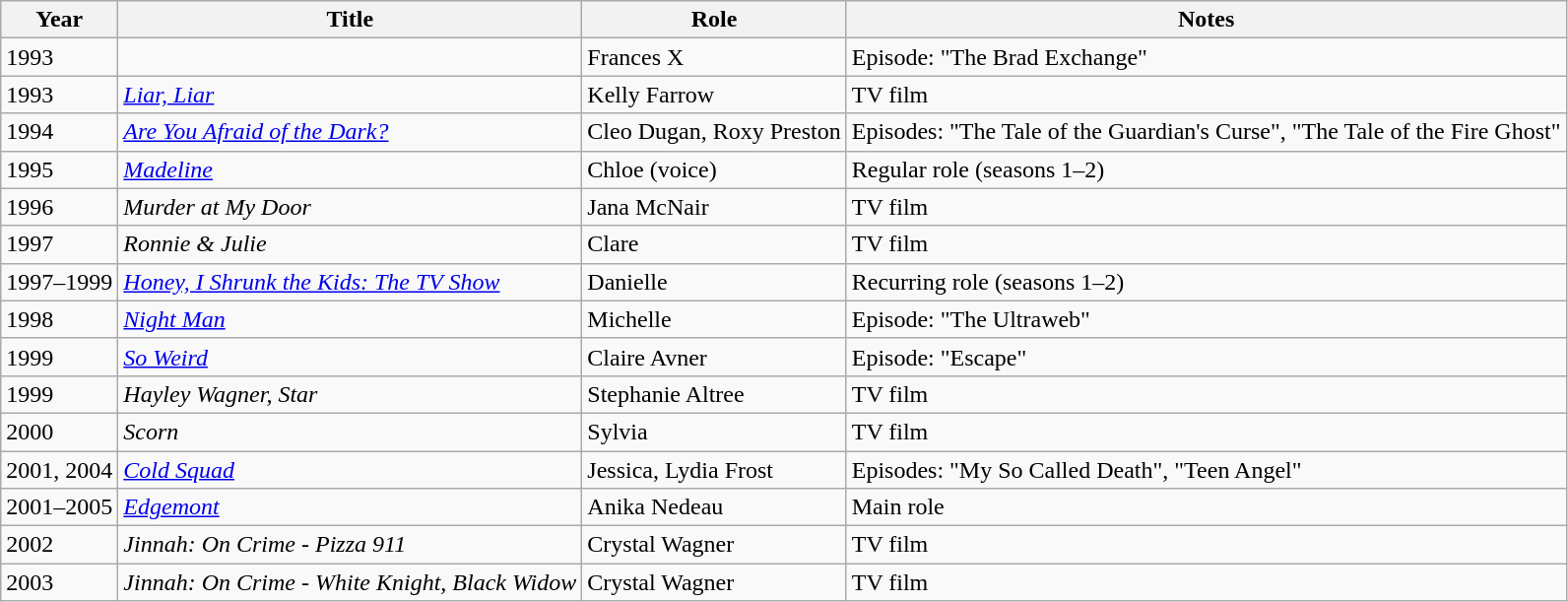<table class="wikitable sortable">
<tr>
<th>Year</th>
<th>Title</th>
<th>Role</th>
<th class="unsortable">Notes</th>
</tr>
<tr>
<td>1993</td>
<td><em></em></td>
<td>Frances X</td>
<td>Episode: "The Brad Exchange"</td>
</tr>
<tr>
<td>1993</td>
<td><em><a href='#'>Liar, Liar</a></em></td>
<td>Kelly Farrow</td>
<td>TV film</td>
</tr>
<tr>
<td>1994</td>
<td><em><a href='#'>Are You Afraid of the Dark?</a></em></td>
<td>Cleo Dugan, Roxy Preston</td>
<td>Episodes: "The Tale of the Guardian's Curse", "The Tale of the Fire Ghost"</td>
</tr>
<tr>
<td>1995</td>
<td><em><a href='#'>Madeline</a></em></td>
<td>Chloe (voice)</td>
<td>Regular role (seasons 1–2)</td>
</tr>
<tr>
<td>1996</td>
<td><em>Murder at My Door</em></td>
<td>Jana McNair</td>
<td>TV film</td>
</tr>
<tr>
<td>1997</td>
<td><em>Ronnie & Julie</em></td>
<td>Clare</td>
<td>TV film</td>
</tr>
<tr>
<td>1997–1999</td>
<td><em><a href='#'>Honey, I Shrunk the Kids: The TV Show</a></em></td>
<td>Danielle</td>
<td>Recurring role (seasons 1–2)</td>
</tr>
<tr>
<td>1998</td>
<td><em><a href='#'>Night Man</a></em></td>
<td>Michelle</td>
<td>Episode: "The Ultraweb"</td>
</tr>
<tr>
<td>1999</td>
<td><em><a href='#'>So Weird</a></em></td>
<td>Claire Avner</td>
<td>Episode: "Escape"</td>
</tr>
<tr>
<td>1999</td>
<td><em>Hayley Wagner, Star</em></td>
<td>Stephanie Altree</td>
<td>TV film</td>
</tr>
<tr>
<td>2000</td>
<td><em>Scorn</em></td>
<td>Sylvia</td>
<td>TV film</td>
</tr>
<tr>
<td>2001, 2004</td>
<td><em><a href='#'>Cold Squad</a></em></td>
<td>Jessica, Lydia Frost</td>
<td>Episodes: "My So Called Death", "Teen Angel"</td>
</tr>
<tr>
<td>2001–2005</td>
<td><em><a href='#'>Edgemont</a></em></td>
<td>Anika Nedeau</td>
<td>Main role</td>
</tr>
<tr>
<td>2002</td>
<td><em>Jinnah: On Crime - Pizza 911</em></td>
<td>Crystal Wagner</td>
<td>TV film</td>
</tr>
<tr>
<td>2003</td>
<td><em>Jinnah: On Crime - White Knight, Black Widow</em></td>
<td>Crystal Wagner</td>
<td>TV film</td>
</tr>
</table>
